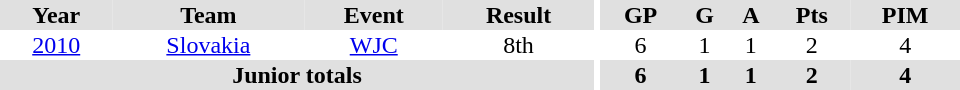<table border="0" cellpadding="1" cellspacing="0" ID="Table3" style="text-align:center; width:40em">
<tr ALIGN="center" bgcolor="#e0e0e0">
<th>Year</th>
<th>Team</th>
<th>Event</th>
<th>Result</th>
<th rowspan="99" bgcolor="#ffffff"></th>
<th>GP</th>
<th>G</th>
<th>A</th>
<th>Pts</th>
<th>PIM</th>
</tr>
<tr>
<td><a href='#'>2010</a></td>
<td><a href='#'>Slovakia</a></td>
<td><a href='#'>WJC</a></td>
<td>8th</td>
<td>6</td>
<td>1</td>
<td>1</td>
<td>2</td>
<td>4</td>
</tr>
<tr bgcolor="#e0e0e0">
<th colspan="4">Junior totals</th>
<th>6</th>
<th>1</th>
<th>1</th>
<th>2</th>
<th>4</th>
</tr>
</table>
